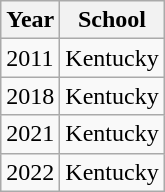<table class="wikitable">
<tr>
<th>Year</th>
<th>School</th>
</tr>
<tr>
<td>2011</td>
<td>Kentucky</td>
</tr>
<tr>
<td>2018</td>
<td>Kentucky</td>
</tr>
<tr>
<td>2021</td>
<td>Kentucky</td>
</tr>
<tr>
<td>2022</td>
<td>Kentucky</td>
</tr>
</table>
